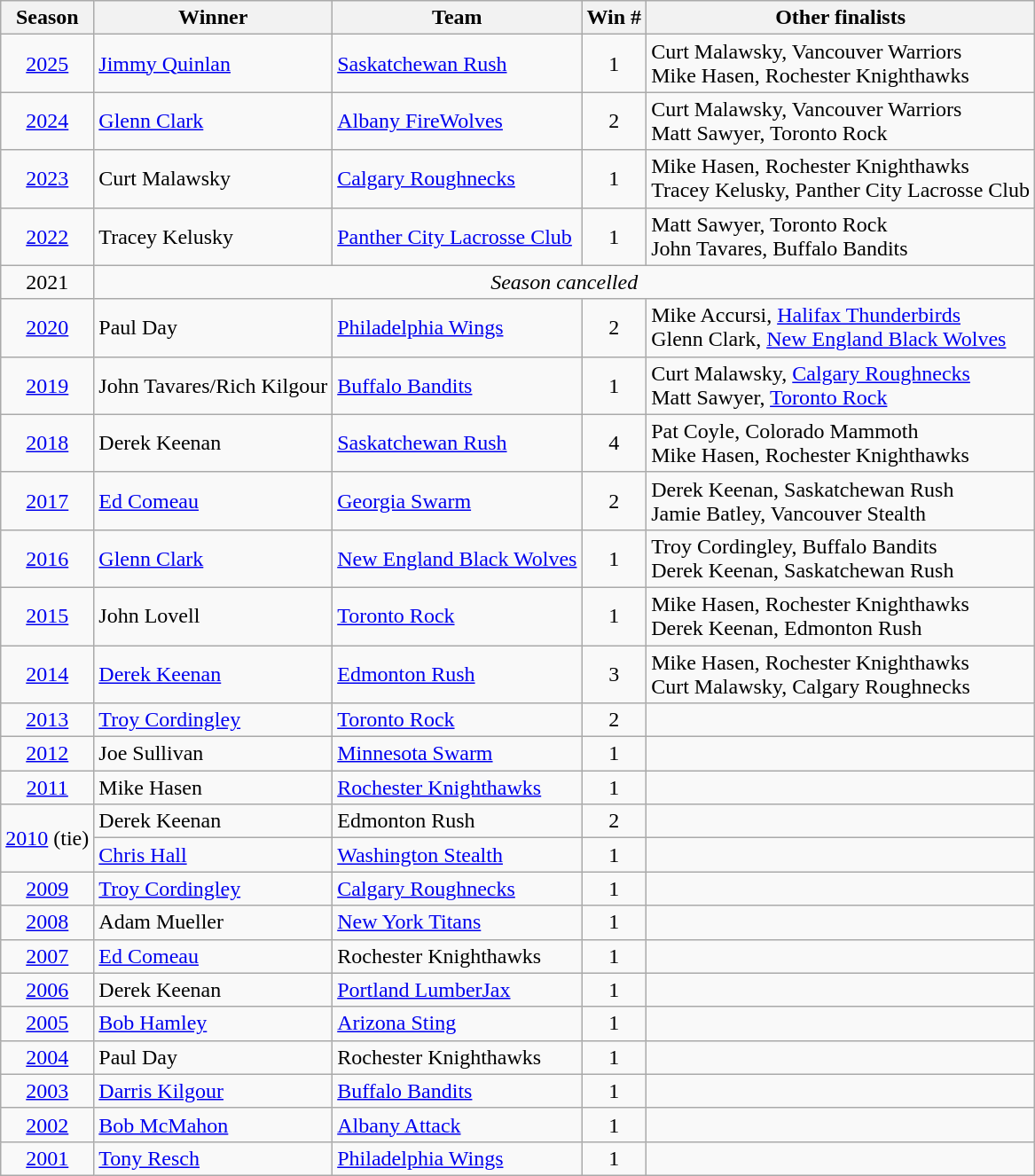<table class="wikitable sortable">
<tr>
<th>Season</th>
<th>Winner</th>
<th>Team</th>
<th>Win #</th>
<th>Other finalists</th>
</tr>
<tr>
<td align="center"><a href='#'>2025</a></td>
<td><a href='#'>Jimmy Quinlan</a></td>
<td><a href='#'>Saskatchewan Rush</a></td>
<td align="center">1</td>
<td>Curt Malawsky, Vancouver Warriors<br>Mike Hasen, Rochester Knighthawks</td>
</tr>
<tr>
<td align="center"><a href='#'>2024</a></td>
<td><a href='#'>Glenn Clark</a></td>
<td><a href='#'>Albany FireWolves</a></td>
<td align="center">2</td>
<td>Curt Malawsky, Vancouver Warriors<br>Matt Sawyer, Toronto Rock</td>
</tr>
<tr>
<td align="center"><a href='#'>2023</a></td>
<td>Curt Malawsky</td>
<td><a href='#'>Calgary Roughnecks</a></td>
<td align="center">1</td>
<td>Mike Hasen, Rochester Knighthawks<br>Tracey Kelusky, Panther City Lacrosse Club</td>
</tr>
<tr>
<td align="center"><a href='#'>2022</a></td>
<td>Tracey Kelusky</td>
<td><a href='#'>Panther City Lacrosse Club</a></td>
<td align="center">1</td>
<td>Matt Sawyer, Toronto Rock<br>John Tavares, Buffalo Bandits</td>
</tr>
<tr>
<td align="center">2021</td>
<td align="center" colspan="4"><em>Season cancelled</em></td>
</tr>
<tr>
<td align="center"><a href='#'>2020</a></td>
<td>Paul Day</td>
<td><a href='#'>Philadelphia Wings</a></td>
<td align="center">2</td>
<td>Mike Accursi, <a href='#'>Halifax Thunderbirds</a><br>Glenn Clark, <a href='#'>New England Black Wolves</a></td>
</tr>
<tr>
<td align="center"><a href='#'>2019</a></td>
<td>John Tavares/Rich Kilgour</td>
<td><a href='#'>Buffalo Bandits</a></td>
<td align="center">1</td>
<td>Curt Malawsky, <a href='#'>Calgary Roughnecks</a><br>Matt Sawyer, <a href='#'>Toronto Rock</a></td>
</tr>
<tr>
<td align="center"><a href='#'>2018</a></td>
<td>Derek Keenan</td>
<td><a href='#'>Saskatchewan Rush</a></td>
<td align="center">4</td>
<td>Pat Coyle, Colorado Mammoth<br>Mike Hasen, Rochester Knighthawks</td>
</tr>
<tr>
<td align="center"><a href='#'>2017</a></td>
<td><a href='#'>Ed Comeau</a></td>
<td><a href='#'>Georgia Swarm</a></td>
<td align="center">2</td>
<td>Derek Keenan, Saskatchewan Rush<br>Jamie Batley, Vancouver Stealth</td>
</tr>
<tr>
<td align="center"><a href='#'>2016</a></td>
<td><a href='#'>Glenn Clark</a></td>
<td><a href='#'>New England Black Wolves</a></td>
<td align="center">1</td>
<td>Troy Cordingley, Buffalo Bandits<br>Derek Keenan, Saskatchewan Rush</td>
</tr>
<tr>
<td align="center"><a href='#'>2015</a></td>
<td>John Lovell</td>
<td><a href='#'>Toronto Rock</a></td>
<td align="center">1</td>
<td>Mike Hasen, Rochester Knighthawks<br>Derek Keenan, Edmonton Rush</td>
</tr>
<tr>
<td align="center"><a href='#'>2014</a></td>
<td><a href='#'>Derek Keenan</a></td>
<td><a href='#'>Edmonton Rush</a></td>
<td align="center">3</td>
<td>Mike Hasen, Rochester Knighthawks<br>Curt Malawsky, Calgary Roughnecks</td>
</tr>
<tr>
<td align="center"><a href='#'>2013</a></td>
<td><a href='#'>Troy Cordingley</a></td>
<td><a href='#'>Toronto Rock</a></td>
<td align="center">2</td>
<td> </td>
</tr>
<tr>
<td align="center"><a href='#'>2012</a></td>
<td>Joe Sullivan</td>
<td><a href='#'>Minnesota Swarm</a></td>
<td align="center">1</td>
<td> </td>
</tr>
<tr>
<td align="center"><a href='#'>2011</a></td>
<td>Mike Hasen </td>
<td><a href='#'>Rochester Knighthawks</a></td>
<td align="center">1</td>
<td> </td>
</tr>
<tr>
<td align="center" rowspan="2"><a href='#'>2010</a> (tie)</td>
<td>Derek Keenan </td>
<td>Edmonton Rush</td>
<td align="center">2</td>
<td> </td>
</tr>
<tr>
<td><a href='#'>Chris Hall</a></td>
<td><a href='#'>Washington Stealth</a></td>
<td align="center">1</td>
<td> </td>
</tr>
<tr>
<td align="center"><a href='#'>2009</a></td>
<td><a href='#'>Troy Cordingley</a></td>
<td><a href='#'>Calgary Roughnecks</a></td>
<td align="center">1</td>
<td> </td>
</tr>
<tr>
<td align="center"><a href='#'>2008</a></td>
<td>Adam Mueller</td>
<td><a href='#'>New York Titans</a></td>
<td align="center">1</td>
<td> </td>
</tr>
<tr>
<td align="center"><a href='#'>2007</a></td>
<td><a href='#'>Ed Comeau</a></td>
<td>Rochester Knighthawks</td>
<td align="center">1</td>
<td> </td>
</tr>
<tr>
<td align="center"><a href='#'>2006</a></td>
<td>Derek Keenan</td>
<td><a href='#'>Portland LumberJax</a></td>
<td align="center">1</td>
<td> </td>
</tr>
<tr>
<td align="center"><a href='#'>2005</a></td>
<td><a href='#'>Bob Hamley</a></td>
<td><a href='#'>Arizona Sting</a></td>
<td align="center">1</td>
<td> </td>
</tr>
<tr>
<td align="center"><a href='#'>2004</a></td>
<td>Paul Day</td>
<td>Rochester Knighthawks</td>
<td align="center">1</td>
<td> </td>
</tr>
<tr>
<td align="center"><a href='#'>2003</a></td>
<td><a href='#'>Darris Kilgour</a></td>
<td><a href='#'>Buffalo Bandits</a></td>
<td align="center">1</td>
<td> </td>
</tr>
<tr>
<td align="center"><a href='#'>2002</a></td>
<td><a href='#'>Bob McMahon</a></td>
<td><a href='#'>Albany Attack</a></td>
<td align="center">1</td>
<td> </td>
</tr>
<tr>
<td align="center"><a href='#'>2001</a></td>
<td><a href='#'>Tony Resch</a></td>
<td><a href='#'>Philadelphia Wings</a></td>
<td align="center">1</td>
<td> </td>
</tr>
</table>
